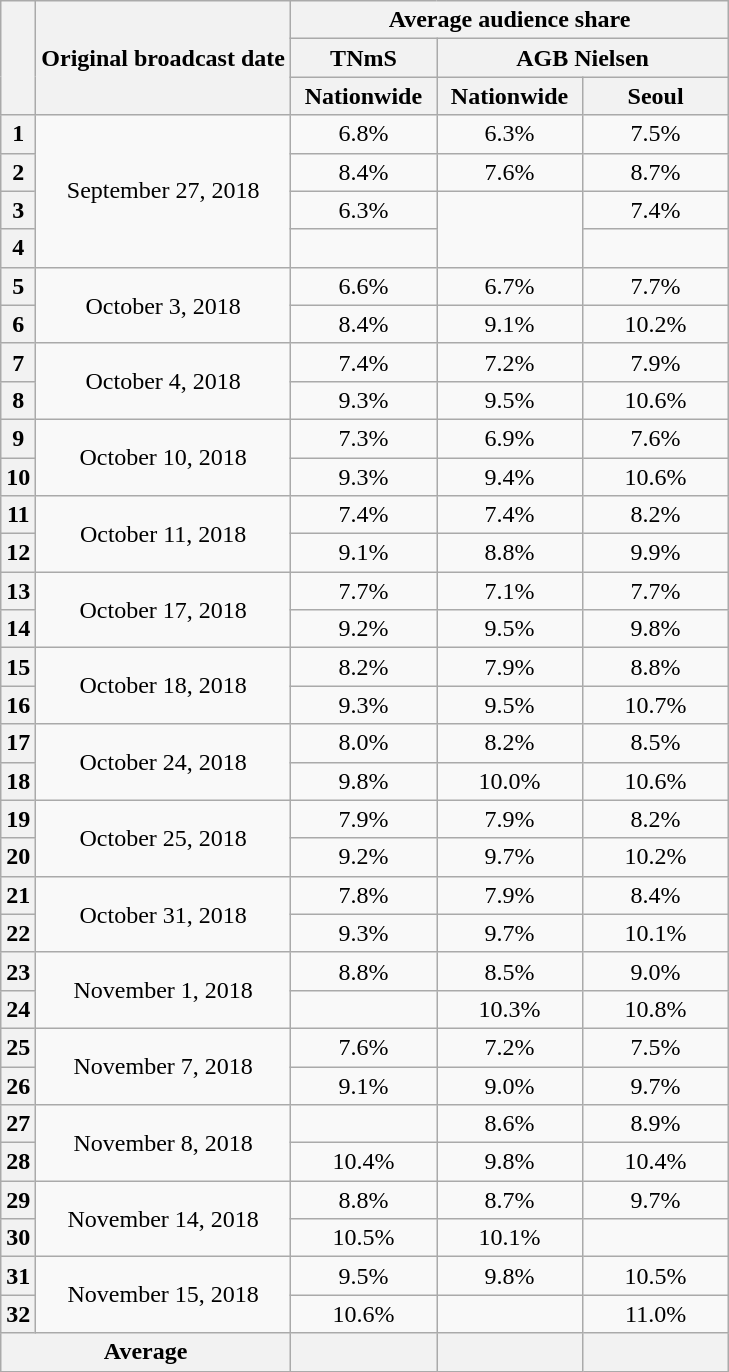<table class="wikitable" style="text-align:center">
<tr>
<th rowspan="3"></th>
<th rowspan="3">Original broadcast date</th>
<th colspan="3">Average audience share</th>
</tr>
<tr>
<th colspan="1">TNmS</th>
<th colspan="2">AGB Nielsen</th>
</tr>
<tr>
<th width="90">Nationwide</th>
<th width="90">Nationwide</th>
<th width="90">Seoul</th>
</tr>
<tr>
<th>1</th>
<td rowspan="4">September 27, 2018</td>
<td>6.8%</td>
<td>6.3% </td>
<td>7.5% </td>
</tr>
<tr>
<th>2</th>
<td>8.4%</td>
<td>7.6% </td>
<td>8.7% </td>
</tr>
<tr>
<th>3</th>
<td>6.3%</td>
<td rowspan="2"> </td>
<td>7.4% </td>
</tr>
<tr>
<th>4</th>
<td></td>
<td> </td>
</tr>
<tr>
<th>5</th>
<td rowspan="2">October 3, 2018</td>
<td>6.6%</td>
<td>6.7% </td>
<td>7.7% </td>
</tr>
<tr>
<th>6</th>
<td>8.4%</td>
<td>9.1% </td>
<td>10.2% </td>
</tr>
<tr>
<th>7</th>
<td rowspan="2">October 4, 2018</td>
<td>7.4%</td>
<td>7.2% </td>
<td>7.9% </td>
</tr>
<tr>
<th>8</th>
<td>9.3%</td>
<td>9.5% </td>
<td>10.6% </td>
</tr>
<tr>
<th>9</th>
<td rowspan="2">October 10, 2018</td>
<td>7.3%</td>
<td>6.9% </td>
<td>7.6% </td>
</tr>
<tr>
<th>10</th>
<td>9.3%</td>
<td>9.4% </td>
<td>10.6% </td>
</tr>
<tr>
<th>11</th>
<td rowspan="2">October 11, 2018</td>
<td>7.4%</td>
<td>7.4% </td>
<td>8.2% </td>
</tr>
<tr>
<th>12</th>
<td>9.1%</td>
<td>8.8% </td>
<td>9.9% </td>
</tr>
<tr>
<th>13</th>
<td rowspan="2">October 17, 2018</td>
<td>7.7%</td>
<td>7.1% </td>
<td>7.7% </td>
</tr>
<tr>
<th>14</th>
<td>9.2%</td>
<td>9.5% </td>
<td>9.8% </td>
</tr>
<tr>
<th>15</th>
<td rowspan="2">October 18, 2018</td>
<td>8.2%</td>
<td>7.9% </td>
<td>8.8% </td>
</tr>
<tr>
<th>16</th>
<td>9.3%</td>
<td>9.5% </td>
<td>10.7% </td>
</tr>
<tr>
<th>17</th>
<td rowspan="2">October 24, 2018</td>
<td>8.0%</td>
<td>8.2% </td>
<td>8.5% </td>
</tr>
<tr>
<th>18</th>
<td>9.8%</td>
<td>10.0% </td>
<td>10.6% </td>
</tr>
<tr>
<th>19</th>
<td rowspan="2">October 25, 2018</td>
<td>7.9%</td>
<td>7.9% </td>
<td>8.2% </td>
</tr>
<tr>
<th>20</th>
<td>9.2%</td>
<td>9.7% </td>
<td>10.2% </td>
</tr>
<tr>
<th>21</th>
<td rowspan="2">October 31, 2018</td>
<td>7.8%</td>
<td>7.9% </td>
<td>8.4% </td>
</tr>
<tr>
<th>22</th>
<td>9.3%</td>
<td>9.7% </td>
<td>10.1% </td>
</tr>
<tr>
<th>23</th>
<td rowspan="2">November 1, 2018</td>
<td>8.8%</td>
<td>8.5% </td>
<td>9.0% </td>
</tr>
<tr>
<th>24</th>
<td></td>
<td>10.3% </td>
<td>10.8% </td>
</tr>
<tr>
<th>25</th>
<td rowspan="2">November 7, 2018</td>
<td>7.6%</td>
<td>7.2% </td>
<td>7.5% </td>
</tr>
<tr>
<th>26</th>
<td>9.1%</td>
<td>9.0% </td>
<td>9.7% </td>
</tr>
<tr>
<th>27</th>
<td rowspan="2">November 8, 2018</td>
<td></td>
<td>8.6% </td>
<td>8.9% </td>
</tr>
<tr>
<th>28</th>
<td>10.4%</td>
<td>9.8% </td>
<td>10.4% </td>
</tr>
<tr>
<th>29</th>
<td rowspan="2">November 14, 2018</td>
<td>8.8%</td>
<td>8.7% </td>
<td>9.7% </td>
</tr>
<tr>
<th>30</th>
<td>10.5%</td>
<td>10.1% </td>
<td> </td>
</tr>
<tr>
<th>31</th>
<td rowspan="2">November 15, 2018</td>
<td>9.5%</td>
<td>9.8% </td>
<td>10.5% </td>
</tr>
<tr>
<th>32</th>
<td>10.6%</td>
<td> </td>
<td>11.0% </td>
</tr>
<tr>
<th colspan="2">Average</th>
<th></th>
<th></th>
<th></th>
</tr>
</table>
